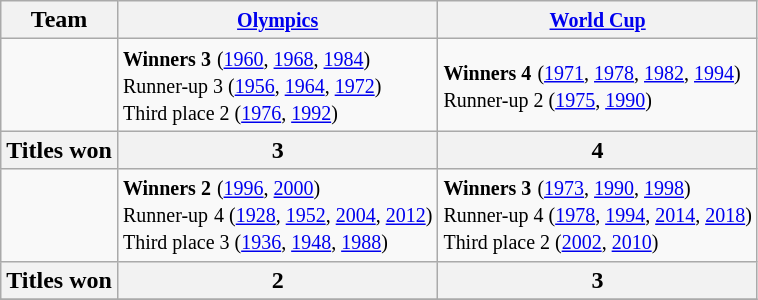<table class="wikitable">
<tr>
<th>Team</th>
<th><small><a href='#'>Olympics</a></small></th>
<th><small><a href='#'>World Cup</a></small></th>
</tr>
<tr>
<td></td>
<td> <strong><small>Winners 3</small></strong> <small>(<a href='#'>1960</a>, <a href='#'>1968</a>, <a href='#'>1984</a>)</small><br> <small>Runner-up 3 (<a href='#'>1956</a>, <a href='#'>1964</a>, <a href='#'>1972</a>)</small><br> <small>Third place 2 (<a href='#'>1976</a>, <a href='#'>1992</a>)</small></td>
<td> <strong><small>Winners 4</small></strong> <small>(<a href='#'>1971</a>, <a href='#'>1978</a>, <a href='#'>1982</a>, <a href='#'>1994</a>)</small><br> <small>Runner-up 2 (<a href='#'>1975</a>, <a href='#'>1990</a>)</small></td>
</tr>
<tr>
<th>Titles won</th>
<th>3</th>
<th>4</th>
</tr>
<tr>
<td></td>
<td> <strong><small>Winners 2</small></strong> <small>(<a href='#'>1996</a>, <a href='#'>2000</a>)</small><br> <small>Runner-up</small> <small>4 (<a href='#'>1928</a>, <a href='#'>1952</a>, <a href='#'>2004</a>, <a href='#'>2012</a>)</small><br> <small>Third place 3 (<a href='#'>1936</a>, <a href='#'>1948</a>, <a href='#'>1988</a>)</small></td>
<td> <strong><small>Winners 3</small></strong> <small>(<a href='#'>1973</a>, <a href='#'>1990</a>, <a href='#'>1998</a>)</small><br> <small>Runner-up 4 (<a href='#'>1978</a>, <a href='#'>1994</a>, <a href='#'>2014</a>, <a href='#'>2018</a>)</small><br> <small>Third place 2 (<a href='#'>2002</a>, <a href='#'>2010</a>)</small></td>
</tr>
<tr>
<th>Titles won</th>
<th>2</th>
<th>3</th>
</tr>
<tr>
</tr>
</table>
